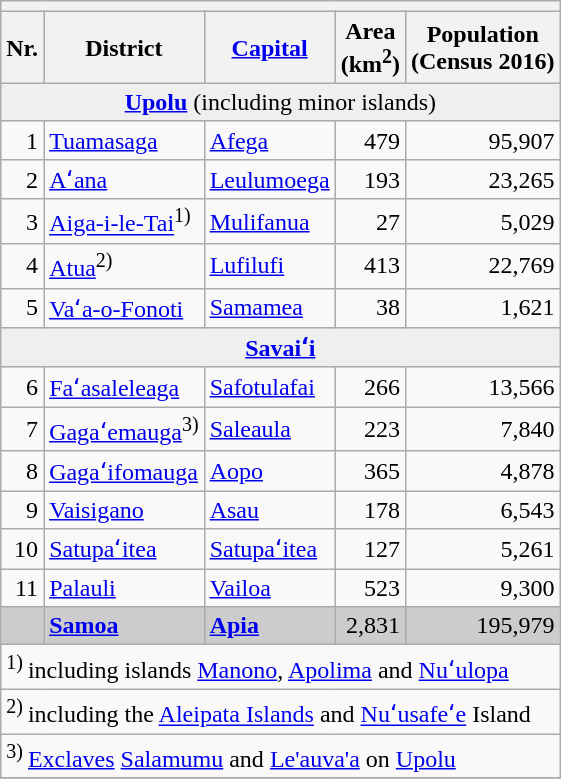<table class="wikitable sortable">
<tr>
<th bgcolor="#ffffff" colspan="25" width="100%" valign="top"></th>
</tr>
<tr>
<th>Nr.</th>
<th>District</th>
<th><a href='#'>Capital</a></th>
<th>Area<br>(km<sup>2</sup>)</th>
<th>Population<br>(Census 2016)</th>
</tr>
<tr>
<td colspan=5 align=center bgcolor="#EFEFEF"><strong><a href='#'>Upolu</a></strong> (including minor islands)</td>
</tr>
<tr>
<td align="right">1</td>
<td><a href='#'>Tuamasaga</a></td>
<td><a href='#'>Afega</a></td>
<td align="right">479</td>
<td align="right">95,907</td>
</tr>
<tr>
<td align="right">2</td>
<td><a href='#'>Aʻana</a></td>
<td><a href='#'>Leulumoega</a></td>
<td align="right">193</td>
<td align="right">23,265</td>
</tr>
<tr>
<td align="right">3</td>
<td><a href='#'>Aiga-i-le-Tai</a><sup>1)</sup></td>
<td><a href='#'>Mulifanua</a></td>
<td align="right">27</td>
<td align="right">5,029</td>
</tr>
<tr>
<td align="right">4</td>
<td><a href='#'>Atua</a><sup>2)</sup></td>
<td><a href='#'>Lufilufi</a></td>
<td align="right">413</td>
<td align="right">22,769</td>
</tr>
<tr>
<td align="right">5</td>
<td><a href='#'>Vaʻa-o-Fonoti</a></td>
<td><a href='#'>Samamea</a></td>
<td align="right">38</td>
<td align="right">1,621</td>
</tr>
<tr>
<td colspan=5 align=center bgcolor="#EFEFEF"><strong> <a href='#'>Savaiʻi</a></strong></td>
</tr>
<tr>
<td align="right">6</td>
<td><a href='#'>Faʻasaleleaga</a></td>
<td><a href='#'>Safotulafai</a></td>
<td align="right">266</td>
<td align="right">13,566</td>
</tr>
<tr>
<td align="right">7</td>
<td><a href='#'>Gagaʻemauga</a><sup>3)</sup></td>
<td><a href='#'>Saleaula</a></td>
<td align="right">223</td>
<td align="right">7,840</td>
</tr>
<tr>
<td align="right">8</td>
<td><a href='#'>Gagaʻifomauga</a></td>
<td><a href='#'>Aopo</a></td>
<td align="right">365</td>
<td align="right">4,878</td>
</tr>
<tr>
<td align="right">9</td>
<td><a href='#'>Vaisigano</a></td>
<td><a href='#'>Asau</a></td>
<td align="right">178</td>
<td align="right">6,543</td>
</tr>
<tr>
<td align="right">10</td>
<td><a href='#'>Satupaʻitea</a></td>
<td><a href='#'>Satupaʻitea</a></td>
<td align="right">127</td>
<td align="right">5,261</td>
</tr>
<tr>
<td align="right">11</td>
<td><a href='#'>Palauli</a></td>
<td><a href='#'>Vailoa</a></td>
<td align="right">523</td>
<td align="right">9,300</td>
</tr>
<tr style="background: #CCCccc;">
<td align="right"> </td>
<td><strong><a href='#'>Samoa</a></strong></td>
<td><strong><a href='#'>Apia</a></strong></td>
<td align="right">2,831</td>
<td align="right">195,979</td>
</tr>
<tr>
<td colspan=5><sup>1) </sup>including islands <a href='#'>Manono</a>, <a href='#'>Apolima</a> and <a href='#'>Nuʻulopa</a></td>
</tr>
<tr>
<td colspan=5><sup>2) </sup>including the <a href='#'>Aleipata Islands</a> and <a href='#'>Nuʻusafeʻe</a> Island</td>
</tr>
<tr>
<td colspan=5><sup>3) </sup><a href='#'>Exclaves</a> <a href='#'>Salamumu</a> and <a href='#'>Le'auva'a</a> on <a href='#'>Upolu</a></td>
</tr>
<tr>
</tr>
</table>
